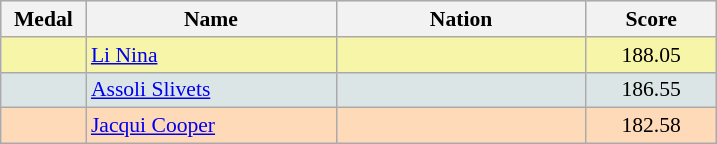<table class=wikitable style="border:1px solid #AAAAAA;font-size:90%">
<tr bgcolor="#E4E4E4">
<th width=50>Medal</th>
<th width=160>Name</th>
<th width=160>Nation</th>
<th width=80>Score</th>
</tr>
<tr bgcolor="#F7F6A8">
<td align="center"></td>
<td><a href='#'>Li Nina</a></td>
<td></td>
<td align="center">188.05</td>
</tr>
<tr bgcolor="#DCE5E5">
<td align="center"></td>
<td><a href='#'>Assoli Slivets</a></td>
<td></td>
<td align="center">186.55</td>
</tr>
<tr bgcolor="#FFDAB9">
<td align="center"></td>
<td><a href='#'>Jacqui Cooper</a></td>
<td></td>
<td align="center">182.58</td>
</tr>
</table>
